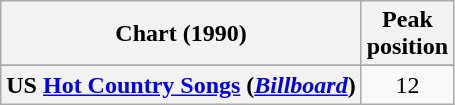<table class="wikitable sortable plainrowheaders">
<tr>
<th>Chart (1990)</th>
<th>Peak<br>position</th>
</tr>
<tr>
</tr>
<tr>
<th scope="row">US <a href='#'>Hot Country Songs</a> (<em><a href='#'>Billboard</a></em>)</th>
<td align="center">12</td>
</tr>
</table>
